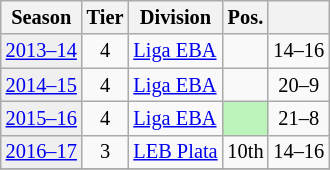<table class="wikitable" style="font-size:85%; text-align:center">
<tr>
<th>Season</th>
<th>Tier</th>
<th>Division</th>
<th>Pos.</th>
<th></th>
</tr>
<tr>
<td bgcolor=#efefef><a href='#'>2013–14</a></td>
<td>4</td>
<td align=left><a href='#'>Liga EBA</a></td>
<td></td>
<td>14–16</td>
</tr>
<tr>
<td bgcolor=#efefef><a href='#'>2014–15</a></td>
<td>4</td>
<td align=left><a href='#'>Liga EBA</a></td>
<td></td>
<td>20–9</td>
</tr>
<tr>
<td bgcolor=#efefef><a href='#'>2015–16</a></td>
<td>4</td>
<td align=left><a href='#'>Liga EBA</a></td>
<td bgcolor=#BBF3BB></td>
<td>21–8</td>
</tr>
<tr>
<td bgcolor=#efefef><a href='#'>2016–17</a></td>
<td>3</td>
<td align=left><a href='#'>LEB Plata</a></td>
<td>10th</td>
<td>14–16</td>
</tr>
<tr>
</tr>
</table>
